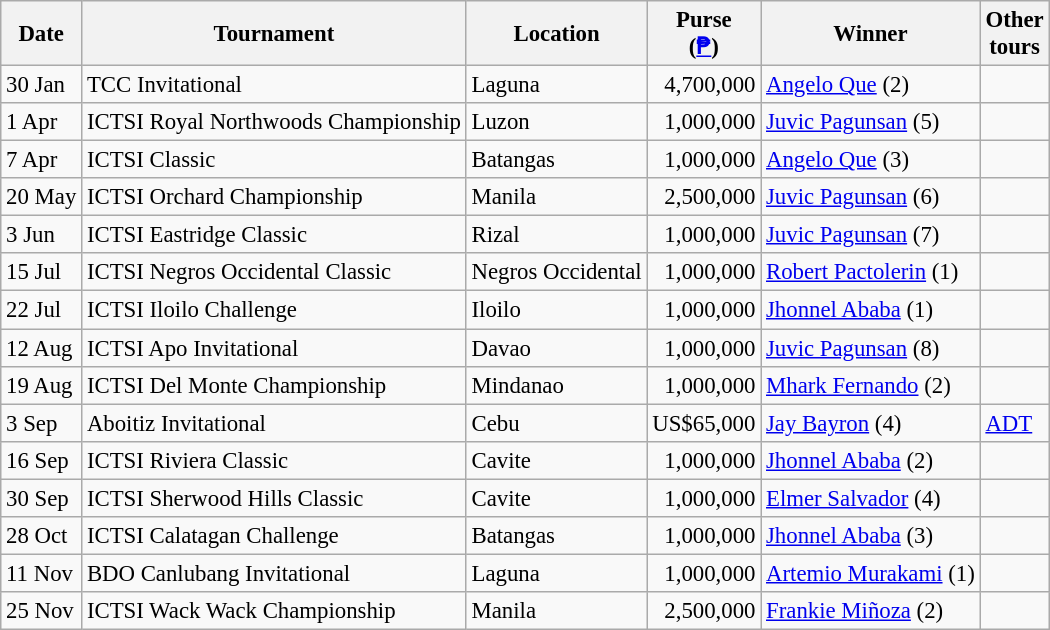<table class="wikitable" style="font-size:95%">
<tr>
<th>Date</th>
<th>Tournament</th>
<th>Location</th>
<th>Purse<br>(<a href='#'>₱</a>)</th>
<th>Winner</th>
<th>Other<br>tours</th>
</tr>
<tr>
<td>30 Jan</td>
<td>TCC Invitational</td>
<td>Laguna</td>
<td align=right>4,700,000</td>
<td> <a href='#'>Angelo Que</a> (2)</td>
<td></td>
</tr>
<tr>
<td>1 Apr</td>
<td>ICTSI Royal Northwoods Championship</td>
<td>Luzon</td>
<td align=right>1,000,000</td>
<td> <a href='#'>Juvic Pagunsan</a> (5)</td>
<td></td>
</tr>
<tr>
<td>7 Apr</td>
<td>ICTSI Classic</td>
<td>Batangas</td>
<td align=right>1,000,000</td>
<td> <a href='#'>Angelo Que</a> (3)</td>
<td></td>
</tr>
<tr>
<td>20 May</td>
<td>ICTSI Orchard Championship</td>
<td>Manila</td>
<td align=right>2,500,000</td>
<td> <a href='#'>Juvic Pagunsan</a> (6)</td>
<td></td>
</tr>
<tr>
<td>3 Jun</td>
<td>ICTSI Eastridge Classic</td>
<td>Rizal</td>
<td align=right>1,000,000</td>
<td> <a href='#'>Juvic Pagunsan</a> (7)</td>
<td></td>
</tr>
<tr>
<td>15 Jul</td>
<td>ICTSI Negros Occidental Classic</td>
<td>Negros Occidental</td>
<td align=right>1,000,000</td>
<td> <a href='#'>Robert Pactolerin</a> (1)</td>
<td></td>
</tr>
<tr>
<td>22 Jul</td>
<td>ICTSI Iloilo Challenge</td>
<td>Iloilo</td>
<td align=right>1,000,000</td>
<td> <a href='#'>Jhonnel Ababa</a> (1)</td>
<td></td>
</tr>
<tr>
<td>12 Aug</td>
<td>ICTSI Apo Invitational</td>
<td>Davao</td>
<td align=right>1,000,000</td>
<td> <a href='#'>Juvic Pagunsan</a> (8)</td>
<td></td>
</tr>
<tr>
<td>19 Aug</td>
<td>ICTSI Del Monte Championship</td>
<td>Mindanao</td>
<td align=right>1,000,000</td>
<td> <a href='#'>Mhark Fernando</a> (2)</td>
<td></td>
</tr>
<tr>
<td>3 Sep</td>
<td>Aboitiz Invitational</td>
<td>Cebu</td>
<td align=right>US$65,000</td>
<td> <a href='#'>Jay Bayron</a> (4)</td>
<td><a href='#'>ADT</a></td>
</tr>
<tr>
<td>16 Sep</td>
<td>ICTSI Riviera Classic</td>
<td>Cavite</td>
<td align=right>1,000,000</td>
<td> <a href='#'>Jhonnel Ababa</a> (2)</td>
<td></td>
</tr>
<tr>
<td>30 Sep</td>
<td>ICTSI Sherwood Hills Classic</td>
<td>Cavite</td>
<td align=right>1,000,000</td>
<td> <a href='#'>Elmer Salvador</a> (4)</td>
<td></td>
</tr>
<tr>
<td>28 Oct</td>
<td>ICTSI Calatagan Challenge</td>
<td>Batangas</td>
<td align=right>1,000,000</td>
<td> <a href='#'>Jhonnel Ababa</a> (3)</td>
<td></td>
</tr>
<tr>
<td>11 Nov</td>
<td>BDO Canlubang Invitational</td>
<td>Laguna</td>
<td align=right>1,000,000</td>
<td> <a href='#'>Artemio Murakami</a> (1)</td>
<td></td>
</tr>
<tr>
<td>25 Nov</td>
<td>ICTSI Wack Wack Championship</td>
<td>Manila</td>
<td align=right>2,500,000</td>
<td> <a href='#'>Frankie Miñoza</a> (2)</td>
<td></td>
</tr>
</table>
